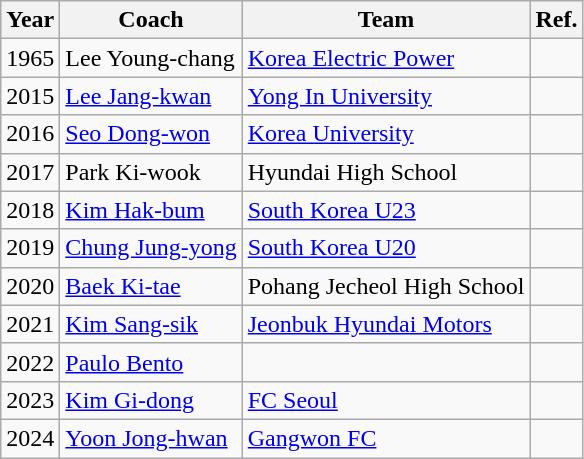<table class="wikitable" style="text-align:left">
<tr>
<th>Year</th>
<th>Coach</th>
<th>Team</th>
<th>Ref.</th>
</tr>
<tr>
<td>1965</td>
<td> Lee Young-chang</td>
<td> <a href='#'>Korea Electric Power</a></td>
<td></td>
</tr>
<tr>
<td>2015</td>
<td> <a href='#'>Lee Jang-kwan</a></td>
<td> <a href='#'>Yong In University</a></td>
<td></td>
</tr>
<tr>
<td>2016</td>
<td> <a href='#'>Seo Dong-won</a></td>
<td> <a href='#'>Korea University</a></td>
<td></td>
</tr>
<tr>
<td>2017</td>
<td> Park Ki-wook</td>
<td> Hyundai High School</td>
<td></td>
</tr>
<tr>
<td>2018</td>
<td> <a href='#'>Kim Hak-bum</a></td>
<td> <a href='#'>South Korea U23</a></td>
<td></td>
</tr>
<tr>
<td>2019</td>
<td> <a href='#'>Chung Jung-yong</a></td>
<td> <a href='#'>South Korea U20</a></td>
<td></td>
</tr>
<tr>
<td>2020</td>
<td> <a href='#'>Baek Ki-tae</a></td>
<td> Pohang Jecheol High School</td>
<td></td>
</tr>
<tr>
<td>2021</td>
<td> <a href='#'>Kim Sang-sik</a></td>
<td> <a href='#'>Jeonbuk Hyundai Motors</a></td>
<td></td>
</tr>
<tr>
<td>2022</td>
<td> <a href='#'>Paulo Bento</a></td>
<td></td>
<td></td>
</tr>
<tr>
<td>2023</td>
<td> <a href='#'>Kim Gi-dong</a></td>
<td> <a href='#'>FC Seoul</a></td>
<td></td>
</tr>
<tr>
<td>2024</td>
<td> <a href='#'>Yoon Jong-hwan</a></td>
<td> <a href='#'>Gangwon FC</a></td>
<td></td>
</tr>
</table>
